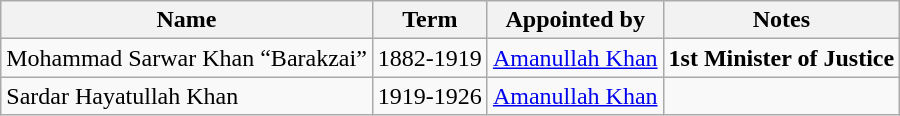<table class="wikitable">
<tr>
<th>Name</th>
<th>Term</th>
<th>Appointed by</th>
<th>Notes</th>
</tr>
<tr>
<td>Mohammad Sarwar Khan “Barakzai” </td>
<td>1882-1919</td>
<td><a href='#'>Amanullah Khan</a></td>
<td><strong>1st Minister of Justice</strong></td>
</tr>
<tr>
<td>Sardar Hayatullah Khan</td>
<td>1919-1926</td>
<td><a href='#'>Amanullah Khan</a></td>
<td></td>
</tr>
</table>
